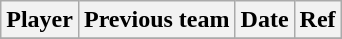<table class="wikitable">
<tr>
<th>Player</th>
<th>Previous team</th>
<th>Date</th>
<th>Ref</th>
</tr>
<tr>
</tr>
</table>
